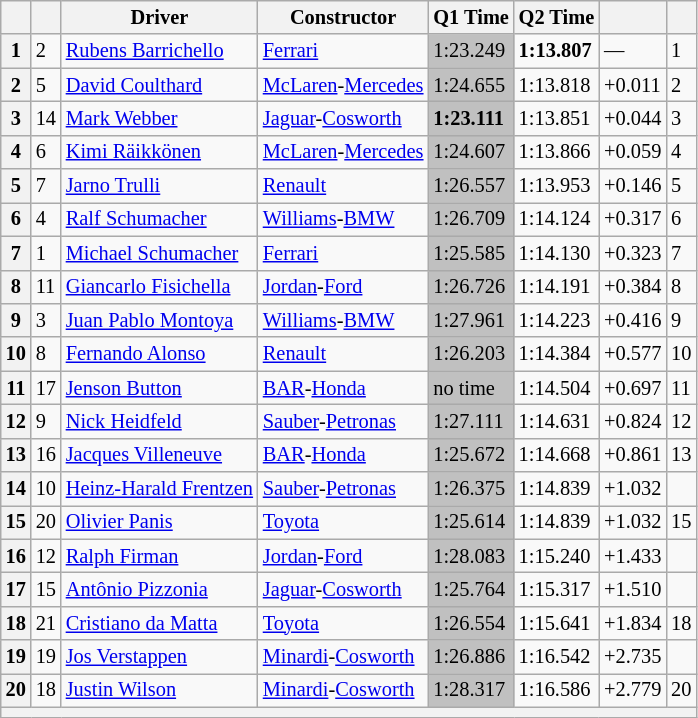<table class="wikitable sortable" style="font-size: 85%;">
<tr>
<th scope="col"></th>
<th scope="col"></th>
<th scope="col">Driver</th>
<th scope="col">Constructor</th>
<th scope="col">Q1 Time</th>
<th scope="col">Q2 Time</th>
<th scope="col"></th>
<th scope="col"></th>
</tr>
<tr>
<th scope="row">1</th>
<td>2</td>
<td> <a href='#'>Rubens Barrichello</a></td>
<td><a href='#'>Ferrari</a></td>
<td style="background: silver">1:23.249</td>
<td><strong>1:13.807</strong></td>
<td>—</td>
<td>1</td>
</tr>
<tr>
<th scope="row">2</th>
<td>5</td>
<td> <a href='#'>David Coulthard</a></td>
<td><a href='#'>McLaren</a>-<a href='#'>Mercedes</a></td>
<td style="background: silver">1:24.655</td>
<td>1:13.818</td>
<td>+0.011</td>
<td>2</td>
</tr>
<tr>
<th scope="row">3</th>
<td>14</td>
<td> <a href='#'>Mark Webber</a></td>
<td><a href='#'>Jaguar</a>-<a href='#'>Cosworth</a></td>
<td style="background: silver"><strong>1:23.111</strong></td>
<td>1:13.851</td>
<td>+0.044</td>
<td>3</td>
</tr>
<tr>
<th scope="row">4</th>
<td>6</td>
<td> <a href='#'>Kimi Räikkönen</a></td>
<td><a href='#'>McLaren</a>-<a href='#'>Mercedes</a></td>
<td style="background: silver">1:24.607</td>
<td>1:13.866</td>
<td>+0.059</td>
<td>4</td>
</tr>
<tr>
<th scope="row">5</th>
<td>7</td>
<td> <a href='#'>Jarno Trulli</a></td>
<td><a href='#'>Renault</a></td>
<td style="background: silver">1:26.557</td>
<td>1:13.953</td>
<td>+0.146</td>
<td>5</td>
</tr>
<tr>
<th scope="row">6</th>
<td>4</td>
<td> <a href='#'>Ralf Schumacher</a></td>
<td><a href='#'>Williams</a>-<a href='#'>BMW</a></td>
<td style="background: silver">1:26.709</td>
<td>1:14.124</td>
<td>+0.317</td>
<td>6</td>
</tr>
<tr>
<th scope="row">7</th>
<td>1</td>
<td> <a href='#'>Michael Schumacher</a></td>
<td><a href='#'>Ferrari</a></td>
<td style="background: silver">1:25.585</td>
<td>1:14.130</td>
<td>+0.323</td>
<td>7</td>
</tr>
<tr>
<th scope="row">8</th>
<td>11</td>
<td> <a href='#'>Giancarlo Fisichella</a></td>
<td><a href='#'>Jordan</a>-<a href='#'>Ford</a></td>
<td style="background: silver">1:26.726</td>
<td>1:14.191</td>
<td>+0.384</td>
<td>8</td>
</tr>
<tr>
<th scope="row">9</th>
<td>3</td>
<td> <a href='#'>Juan Pablo Montoya</a></td>
<td><a href='#'>Williams</a>-<a href='#'>BMW</a></td>
<td style="background: silver">1:27.961</td>
<td>1:14.223</td>
<td>+0.416</td>
<td>9</td>
</tr>
<tr>
<th scope="row">10</th>
<td>8</td>
<td> <a href='#'>Fernando Alonso</a></td>
<td><a href='#'>Renault</a></td>
<td style="background: silver">1:26.203</td>
<td>1:14.384</td>
<td>+0.577</td>
<td>10</td>
</tr>
<tr>
<th scope="row">11</th>
<td>17</td>
<td> <a href='#'>Jenson Button</a></td>
<td><a href='#'>BAR</a>-<a href='#'>Honda</a></td>
<td style="background: silver">no time</td>
<td>1:14.504</td>
<td>+0.697</td>
<td>11</td>
</tr>
<tr>
<th scope="row">12</th>
<td>9</td>
<td> <a href='#'>Nick Heidfeld</a></td>
<td><a href='#'>Sauber</a>-<a href='#'>Petronas</a></td>
<td style="background: silver">1:27.111</td>
<td>1:14.631</td>
<td>+0.824</td>
<td>12</td>
</tr>
<tr>
<th scope="row">13</th>
<td>16</td>
<td> <a href='#'>Jacques Villeneuve</a></td>
<td><a href='#'>BAR</a>-<a href='#'>Honda</a></td>
<td style="background: silver">1:25.672</td>
<td>1:14.668</td>
<td>+0.861</td>
<td>13</td>
</tr>
<tr>
<th scope="row">14</th>
<td>10</td>
<td> <a href='#'>Heinz-Harald Frentzen</a></td>
<td><a href='#'>Sauber</a>-<a href='#'>Petronas</a></td>
<td style="background: silver">1:26.375</td>
<td>1:14.839</td>
<td>+1.032</td>
<td></td>
</tr>
<tr>
<th scope="row">15</th>
<td>20</td>
<td> <a href='#'>Olivier Panis</a></td>
<td><a href='#'>Toyota</a></td>
<td style="background: silver">1:25.614</td>
<td>1:14.839</td>
<td>+1.032</td>
<td>15</td>
</tr>
<tr>
<th scope="row">16</th>
<td>12</td>
<td> <a href='#'>Ralph Firman</a></td>
<td><a href='#'>Jordan</a>-<a href='#'>Ford</a></td>
<td style="background: silver">1:28.083</td>
<td>1:15.240</td>
<td>+1.433</td>
<td></td>
</tr>
<tr>
<th scope="row">17</th>
<td>15</td>
<td> <a href='#'>Antônio Pizzonia</a></td>
<td><a href='#'>Jaguar</a>-<a href='#'>Cosworth</a></td>
<td style="background: silver">1:25.764</td>
<td>1:15.317</td>
<td>+1.510</td>
<td></td>
</tr>
<tr>
<th scope="row">18</th>
<td>21</td>
<td> <a href='#'>Cristiano da Matta</a></td>
<td><a href='#'>Toyota</a></td>
<td style="background: silver">1:26.554</td>
<td>1:15.641</td>
<td>+1.834</td>
<td>18</td>
</tr>
<tr>
<th scope="row">19</th>
<td>19</td>
<td> <a href='#'>Jos Verstappen</a></td>
<td><a href='#'>Minardi</a>-<a href='#'>Cosworth</a></td>
<td style="background: silver">1:26.886</td>
<td>1:16.542</td>
<td>+2.735</td>
<td></td>
</tr>
<tr>
<th scope="row">20</th>
<td>18</td>
<td> <a href='#'>Justin Wilson</a></td>
<td><a href='#'>Minardi</a>-<a href='#'>Cosworth</a></td>
<td style="background: silver">1:28.317</td>
<td>1:16.586</td>
<td>+2.779</td>
<td>20</td>
</tr>
<tr>
<th colspan="8"></th>
</tr>
</table>
